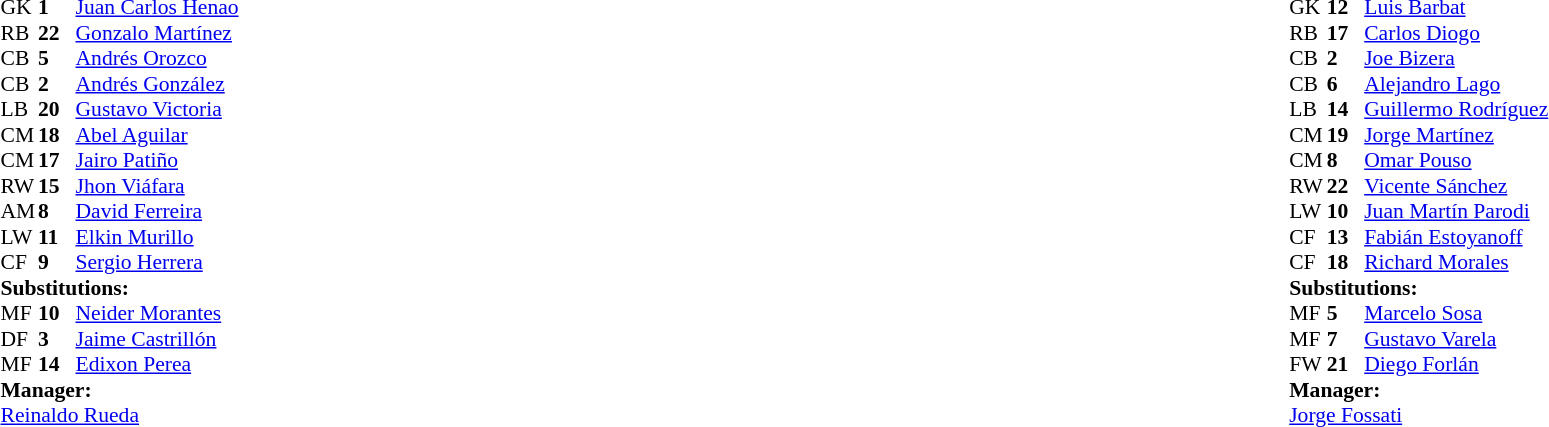<table width="100%">
<tr>
<td valign="top" width="50%"><br><table style="font-size: 90%" cellspacing="0" cellpadding="0">
<tr>
<th width=25></th>
<th width=25></th>
</tr>
<tr>
<td>GK</td>
<td><strong>1</strong></td>
<td><a href='#'>Juan Carlos Henao</a></td>
</tr>
<tr>
<td>RB</td>
<td><strong>22</strong></td>
<td><a href='#'>Gonzalo Martínez</a></td>
</tr>
<tr>
<td>CB</td>
<td><strong>5</strong></td>
<td><a href='#'>Andrés Orozco</a></td>
<td></td>
</tr>
<tr>
<td>CB</td>
<td><strong>2</strong></td>
<td><a href='#'>Andrés González</a></td>
<td></td>
</tr>
<tr>
<td>LB</td>
<td><strong>20</strong></td>
<td><a href='#'>Gustavo Victoria</a></td>
</tr>
<tr>
<td>CM</td>
<td><strong>18</strong></td>
<td><a href='#'>Abel Aguilar</a></td>
</tr>
<tr>
<td>CM</td>
<td><strong>17</strong></td>
<td><a href='#'>Jairo Patiño</a></td>
<td></td>
<td></td>
</tr>
<tr>
<td>RW</td>
<td><strong>15</strong></td>
<td><a href='#'>Jhon Viáfara</a></td>
</tr>
<tr>
<td>AM</td>
<td><strong>8</strong></td>
<td><a href='#'>David Ferreira</a></td>
<td></td>
<td></td>
</tr>
<tr>
<td>LW</td>
<td><strong>11</strong></td>
<td><a href='#'>Elkin Murillo</a></td>
<td></td>
<td></td>
</tr>
<tr>
<td>CF</td>
<td><strong>9</strong></td>
<td><a href='#'>Sergio Herrera</a></td>
<td></td>
</tr>
<tr>
<td colspan=3><strong>Substitutions:</strong></td>
</tr>
<tr>
<td>MF</td>
<td><strong>10</strong></td>
<td><a href='#'>Neider Morantes</a></td>
<td></td>
<td></td>
</tr>
<tr>
<td>DF</td>
<td><strong>3</strong></td>
<td><a href='#'>Jaime Castrillón</a></td>
<td></td>
<td></td>
</tr>
<tr>
<td>MF</td>
<td><strong>14</strong></td>
<td><a href='#'>Edixon Perea</a></td>
<td></td>
<td></td>
</tr>
<tr>
<td colspan=3><strong>Manager:</strong></td>
</tr>
<tr>
<td colspan=3><a href='#'>Reinaldo Rueda</a></td>
</tr>
</table>
</td>
<td valign="top"></td>
<td valign="top" width="50%"><br><table style="font-size: 90%" cellspacing="0" cellpadding="0" align="center">
<tr>
<th width=25></th>
<th width=25></th>
</tr>
<tr>
<td>GK</td>
<td><strong>12</strong></td>
<td><a href='#'>Luis Barbat</a></td>
</tr>
<tr>
<td>RB</td>
<td><strong>17</strong></td>
<td><a href='#'>Carlos Diogo</a></td>
<td></td>
</tr>
<tr>
<td>CB</td>
<td><strong>2</strong></td>
<td><a href='#'>Joe Bizera</a></td>
</tr>
<tr>
<td>CB</td>
<td><strong>6</strong></td>
<td><a href='#'>Alejandro Lago</a></td>
</tr>
<tr>
<td>LB</td>
<td><strong>14</strong></td>
<td><a href='#'>Guillermo Rodríguez</a></td>
</tr>
<tr>
<td>CM</td>
<td><strong>19</strong></td>
<td><a href='#'>Jorge Martínez</a></td>
<td></td>
<td></td>
</tr>
<tr>
<td>CM</td>
<td><strong>8</strong></td>
<td><a href='#'>Omar Pouso</a></td>
</tr>
<tr>
<td>RW</td>
<td><strong>22</strong></td>
<td><a href='#'>Vicente Sánchez</a></td>
</tr>
<tr>
<td>LW</td>
<td><strong>10</strong></td>
<td><a href='#'>Juan Martín Parodi</a></td>
<td></td>
<td></td>
</tr>
<tr>
<td>CF</td>
<td><strong>13</strong></td>
<td><a href='#'>Fabián Estoyanoff</a></td>
<td></td>
<td></td>
</tr>
<tr>
<td>CF</td>
<td><strong>18</strong></td>
<td><a href='#'>Richard Morales</a></td>
</tr>
<tr>
<td colspan=3><strong>Substitutions:</strong></td>
</tr>
<tr>
<td>MF</td>
<td><strong>5</strong></td>
<td><a href='#'>Marcelo Sosa</a></td>
<td></td>
<td></td>
</tr>
<tr>
<td>MF</td>
<td><strong>7</strong></td>
<td><a href='#'>Gustavo Varela</a></td>
<td></td>
<td></td>
</tr>
<tr>
<td>FW</td>
<td><strong>21</strong></td>
<td><a href='#'>Diego Forlán</a></td>
<td></td>
<td></td>
</tr>
<tr>
<td colspan=3><strong>Manager:</strong></td>
</tr>
<tr>
<td colspan=3><a href='#'>Jorge Fossati</a></td>
</tr>
</table>
</td>
</tr>
</table>
